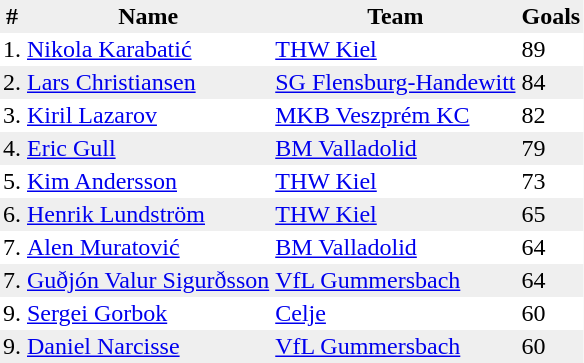<table border="0" cellpadding="2" cellspacing="0" style="margin-left:1em; background:#EFEFEF;">
<tr>
<th>#</th>
<th>Name</th>
<th>Team</th>
<th>Goals</th>
</tr>
<tr ---- bgcolor="#FFFFFF">
<td>1.</td>
<td> <a href='#'>Nikola Karabatić</a></td>
<td> <a href='#'>THW Kiel</a></td>
<td>89</td>
</tr>
<tr ---->
<td>2.</td>
<td> <a href='#'>Lars Christiansen</a></td>
<td> <a href='#'>SG Flensburg-Handewitt</a></td>
<td>84</td>
</tr>
<tr ---- bgcolor="#FFFFFF">
<td>3.</td>
<td> <a href='#'>Kiril Lazarov</a></td>
<td> <a href='#'>MKB Veszprém KC</a></td>
<td>82</td>
</tr>
<tr ---->
<td>4.</td>
<td> <a href='#'>Eric Gull</a></td>
<td> <a href='#'>BM Valladolid</a></td>
<td>79</td>
</tr>
<tr ---- bgcolor="#FFFFFF">
<td>5.</td>
<td> <a href='#'>Kim Andersson</a></td>
<td> <a href='#'>THW Kiel</a></td>
<td>73</td>
</tr>
<tr ---->
<td>6.</td>
<td> <a href='#'>Henrik Lundström</a></td>
<td> <a href='#'>THW Kiel</a></td>
<td>65</td>
</tr>
<tr ---- bgcolor="#FFFFFF">
<td>7.</td>
<td> <a href='#'>Alen Muratović</a></td>
<td> <a href='#'>BM Valladolid</a></td>
<td>64</td>
</tr>
<tr ---->
<td>7.</td>
<td> <a href='#'>Guðjón Valur Sigurðsson</a></td>
<td> <a href='#'>VfL Gummersbach</a></td>
<td>64</td>
</tr>
<tr ---- bgcolor="#FFFFFF">
<td>9.</td>
<td> <a href='#'>Sergei Gorbok</a></td>
<td> <a href='#'>Celje</a></td>
<td>60</td>
</tr>
<tr ---->
<td>9.</td>
<td> <a href='#'>Daniel Narcisse</a></td>
<td> <a href='#'>VfL Gummersbach</a></td>
<td>60</td>
</tr>
<tr ---->
</tr>
</table>
